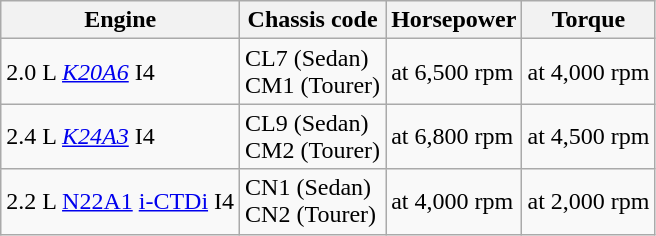<table class="wikitable">
<tr>
<th>Engine</th>
<th>Chassis code</th>
<th>Horsepower</th>
<th>Torque</th>
</tr>
<tr>
<td>2.0 L <em><a href='#'>K20A6</a></em> I4</td>
<td>CL7 (Sedan)<br>CM1 (Tourer)</td>
<td> at 6,500 rpm</td>
<td> at 4,000 rpm</td>
</tr>
<tr>
<td>2.4 L <em><a href='#'>K24A3</a></em> I4</td>
<td>CL9 (Sedan)<br>CM2 (Tourer)</td>
<td> at 6,800 rpm</td>
<td> at 4,500 rpm</td>
</tr>
<tr>
<td>2.2 L <a href='#'>N22A1</a> <a href='#'>i-CTDi</a> I4</td>
<td>CN1 (Sedan)<br>CN2 (Tourer)</td>
<td> at 4,000 rpm</td>
<td> at 2,000 rpm</td>
</tr>
</table>
